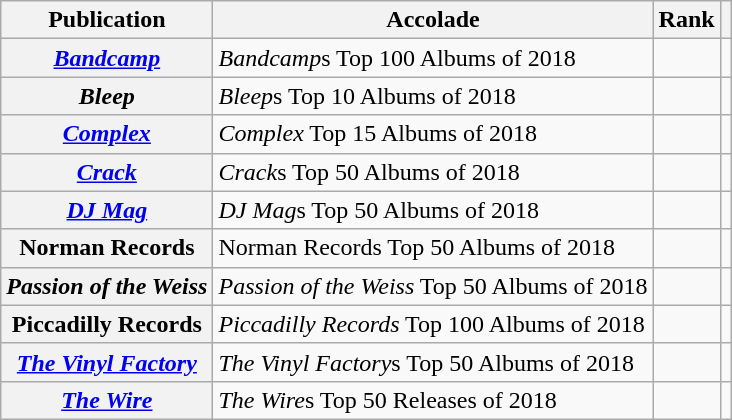<table class="wikitable sortable plainrowheaders">
<tr>
<th scope="col">Publication</th>
<th scope="col">Accolade</th>
<th scope="col">Rank</th>
<th class="unsortable"></th>
</tr>
<tr>
<th scope="row"><em><a href='#'>Bandcamp</a></em></th>
<td><em>Bandcamp</em>s Top 100 Albums of 2018</td>
<td></td>
<td></td>
</tr>
<tr>
<th scope="row"><em>Bleep</em></th>
<td><em>Bleep</em>s Top 10 Albums of 2018</td>
<td></td>
<td></td>
</tr>
<tr>
<th scope="row"><em><a href='#'>Complex</a></em></th>
<td><em>Complex</em> Top 15 Albums of 2018</td>
<td></td>
<td></td>
</tr>
<tr>
<th scope="row"><em><a href='#'>Crack</a></em></th>
<td><em>Crack</em>s Top 50 Albums of 2018</td>
<td></td>
<td></td>
</tr>
<tr>
<th scope="row"><em><a href='#'>DJ Mag</a></em></th>
<td><em>DJ Mag</em>s Top 50 Albums of 2018</td>
<td></td>
<td></td>
</tr>
<tr>
<th scope="row">Norman Records</th>
<td>Norman Records Top 50 Albums of 2018</td>
<td></td>
<td></td>
</tr>
<tr>
<th scope="row"><em>Passion of the Weiss</em></th>
<td><em>Passion of the Weiss</em> Top 50 Albums of 2018</td>
<td></td>
<td></td>
</tr>
<tr>
<th scope="row">Piccadilly Records</th>
<td><em>Piccadilly Records</em> Top 100 Albums of 2018</td>
<td></td>
<td></td>
</tr>
<tr>
<th scope="row"><em><a href='#'>The Vinyl Factory</a></em></th>
<td><em>The Vinyl Factory</em>s Top 50 Albums of 2018</td>
<td></td>
<td></td>
</tr>
<tr>
<th scope="row"><em><a href='#'>The Wire</a></em></th>
<td><em>The Wire</em>s Top 50 Releases of 2018</td>
<td></td>
<td></td>
</tr>
</table>
